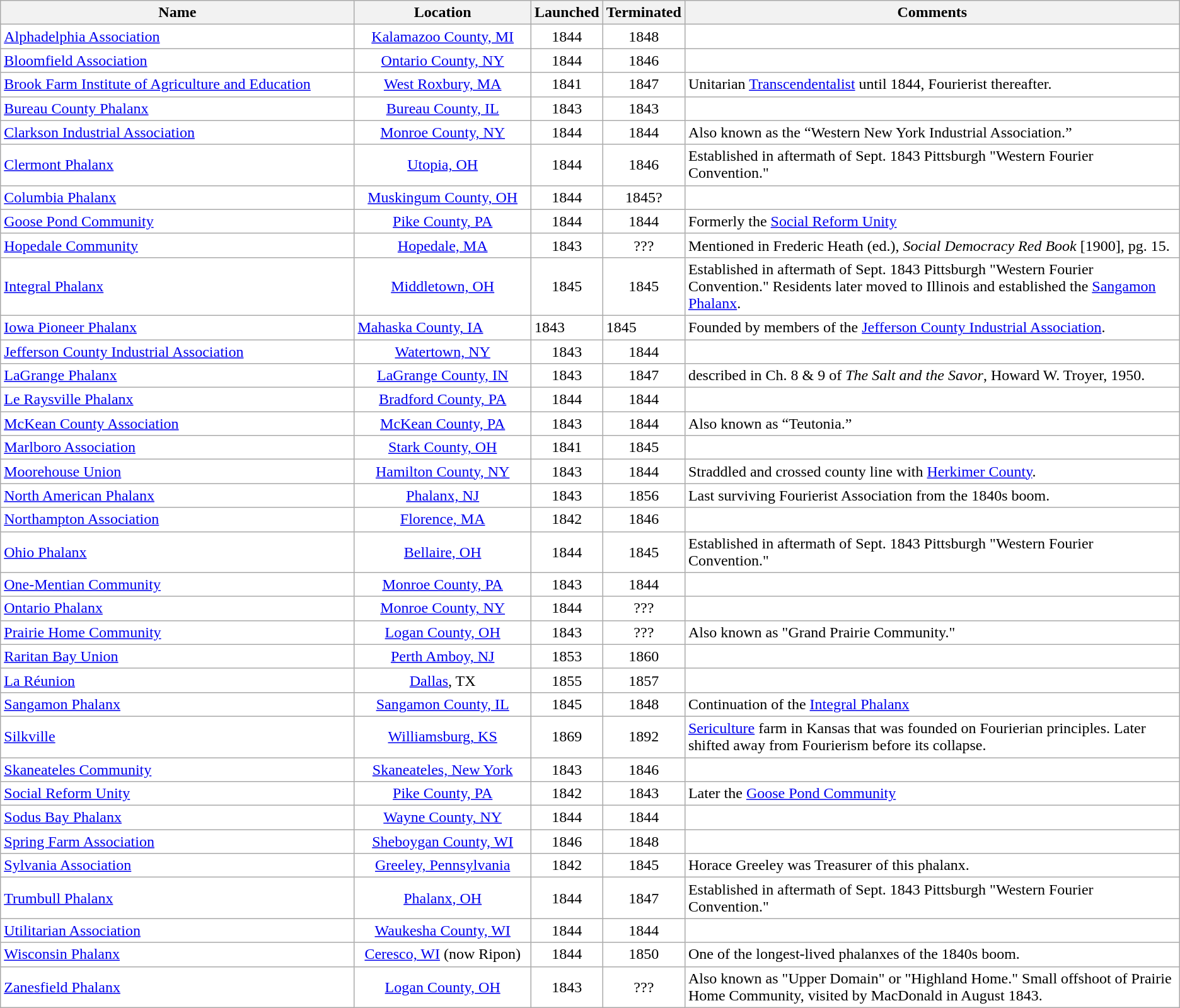<table class="wikitable sortable" border="1" style="Background:#ffffff">
<tr>
<th width=30%>Name</th>
<th width=15%>Location</th>
<th width=6%>Launched</th>
<th width=6%>Terminated</th>
<th>Comments</th>
</tr>
<tr>
<td align="left"><a href='#'>Alphadelphia Association</a></td>
<td align="center"><a href='#'>Kalamazoo County, MI</a></td>
<td align="center">1844</td>
<td align="center">1848</td>
<td></td>
</tr>
<tr>
<td align="left"><a href='#'>Bloomfield Association</a></td>
<td align="center"><a href='#'>Ontario County, NY</a></td>
<td align="center">1844</td>
<td align="center">1846</td>
<td></td>
</tr>
<tr>
<td align="left"><a href='#'>Brook Farm Institute of Agriculture and Education</a></td>
<td align="center"><a href='#'>West Roxbury, MA</a></td>
<td align="center">1841</td>
<td align="center">1847</td>
<td>Unitarian <a href='#'>Transcendentalist</a> until 1844, Fourierist thereafter.</td>
</tr>
<tr>
<td align="left"><a href='#'>Bureau County Phalanx</a></td>
<td align="center"><a href='#'>Bureau County, IL</a></td>
<td align="center">1843</td>
<td align="center">1843</td>
<td></td>
</tr>
<tr>
<td align="left"><a href='#'>Clarkson Industrial Association</a></td>
<td align="center"><a href='#'>Monroe County, NY</a></td>
<td align="center">1844</td>
<td align="center">1844</td>
<td>Also known as the “Western New York Industrial Association.”</td>
</tr>
<tr>
<td align="left"><a href='#'>Clermont Phalanx</a></td>
<td align="center"><a href='#'>Utopia, OH</a></td>
<td align="center">1844</td>
<td align="center">1846</td>
<td>Established in aftermath of Sept. 1843 Pittsburgh "Western Fourier Convention."</td>
</tr>
<tr>
<td align="left"><a href='#'>Columbia Phalanx</a></td>
<td align="center"><a href='#'>Muskingum County, OH</a></td>
<td align="center">1844</td>
<td align="center">1845?</td>
<td></td>
</tr>
<tr>
<td align="left"><a href='#'>Goose Pond Community</a></td>
<td align="center"><a href='#'>Pike County, PA</a></td>
<td align="center">1844</td>
<td align="center">1844</td>
<td>Formerly the <a href='#'>Social Reform Unity</a></td>
</tr>
<tr>
<td align="left"><a href='#'>Hopedale Community</a></td>
<td align="center"><a href='#'>Hopedale, MA</a></td>
<td align="center">1843</td>
<td align="center">???</td>
<td>Mentioned in Frederic Heath (ed.), <em>Social Democracy Red Book</em> [1900], pg. 15.</td>
</tr>
<tr>
<td align="left"><a href='#'>Integral Phalanx</a></td>
<td align="center"><a href='#'>Middletown, OH</a></td>
<td align="center">1845</td>
<td align="center">1845</td>
<td>Established in aftermath of Sept. 1843 Pittsburgh "Western Fourier Convention." Residents later moved to Illinois and established the <a href='#'>Sangamon Phalanx</a>.</td>
</tr>
<tr>
<td align=“left”><a href='#'>Iowa Pioneer Phalanx</a></td>
<td align=“center”><a href='#'>Mahaska County, IA</a></td>
<td align=“center”>1843</td>
<td align=“center”>1845</td>
<td>Founded by members of the <a href='#'>Jefferson County Industrial Association</a>.</td>
</tr>
<tr>
<td align="left"><a href='#'>Jefferson County Industrial Association</a></td>
<td align="center"><a href='#'>Watertown, NY</a></td>
<td align="center">1843</td>
<td align="center">1844</td>
<td></td>
</tr>
<tr>
<td align="left"><a href='#'>LaGrange Phalanx</a></td>
<td align="center"><a href='#'>LaGrange County, IN</a></td>
<td align="center">1843</td>
<td align="center">1847</td>
<td>described in Ch. 8 & 9 of <em>The Salt and the Savor</em>, Howard W. Troyer, 1950.</td>
</tr>
<tr>
<td align="left"><a href='#'>Le Raysville Phalanx</a></td>
<td align="center"><a href='#'>Bradford County, PA</a></td>
<td align="center">1844</td>
<td align="center">1844</td>
<td></td>
</tr>
<tr>
<td align="left"><a href='#'>McKean County Association</a></td>
<td align="center"><a href='#'>McKean County, PA</a></td>
<td align="center">1843</td>
<td align="center">1844</td>
<td>Also known as “Teutonia.”</td>
</tr>
<tr>
<td align="left"><a href='#'>Marlboro Association</a></td>
<td align="center"><a href='#'>Stark County, OH</a></td>
<td align="center">1841</td>
<td align="center">1845</td>
<td></td>
</tr>
<tr>
<td align="left"><a href='#'>Moorehouse Union</a></td>
<td align="center"><a href='#'>Hamilton County, NY</a></td>
<td align="center">1843</td>
<td align="center">1844</td>
<td>Straddled and crossed county line with <a href='#'>Herkimer County</a>.</td>
</tr>
<tr>
<td align="left"><a href='#'>North American Phalanx</a></td>
<td align="center"><a href='#'>Phalanx, NJ</a></td>
<td align="center">1843</td>
<td align="center">1856</td>
<td>Last surviving Fourierist Association from the 1840s boom.</td>
</tr>
<tr>
<td align="left"><a href='#'>Northampton Association</a></td>
<td align="center"><a href='#'>Florence, MA</a></td>
<td align="center">1842</td>
<td align="center">1846</td>
<td></td>
</tr>
<tr>
<td align="left"><a href='#'>Ohio Phalanx</a></td>
<td align="center"><a href='#'>Bellaire, OH</a></td>
<td align="center">1844</td>
<td align="center">1845</td>
<td>Established in aftermath of Sept. 1843 Pittsburgh "Western Fourier Convention."</td>
</tr>
<tr>
<td align="left"><a href='#'>One-Mentian Community</a></td>
<td align="center"><a href='#'>Monroe County, PA</a></td>
<td align="center">1843</td>
<td align="center">1844</td>
<td></td>
</tr>
<tr>
<td align="left"><a href='#'>Ontario Phalanx</a></td>
<td align="center"><a href='#'>Monroe County, NY</a></td>
<td align="center">1844</td>
<td align="center">???</td>
<td></td>
</tr>
<tr>
<td align="left"><a href='#'>Prairie Home Community</a></td>
<td align="center"><a href='#'>Logan County, OH</a></td>
<td align="center">1843</td>
<td align="center">???</td>
<td>Also known as "Grand Prairie Community."</td>
</tr>
<tr>
<td align="left"><a href='#'>Raritan Bay Union</a></td>
<td align="center"><a href='#'>Perth Amboy, NJ</a></td>
<td align="center">1853</td>
<td align="center">1860</td>
<td></td>
</tr>
<tr>
<td align="left"><a href='#'>La Réunion</a></td>
<td align="center"><a href='#'>Dallas</a>, TX</td>
<td align="center">1855</td>
<td align="center">1857</td>
<td></td>
</tr>
<tr>
<td align="left"><a href='#'>Sangamon Phalanx</a></td>
<td align="center"><a href='#'>Sangamon County, IL</a></td>
<td align="center">1845</td>
<td align="center">1848</td>
<td>Continuation of the <a href='#'>Integral Phalanx</a></td>
</tr>
<tr>
<td align="left"><a href='#'>Silkville</a></td>
<td align="center"><a href='#'>Williamsburg, KS</a></td>
<td align="center">1869</td>
<td align="center">1892</td>
<td><a href='#'>Sericulture</a> farm in Kansas that was founded on Fourierian principles. Later shifted away from Fourierism before its collapse.</td>
</tr>
<tr>
<td align="left"><a href='#'>Skaneateles Community</a></td>
<td align="center"><a href='#'>Skaneateles, New York</a></td>
<td align="center">1843</td>
<td align="center">1846</td>
<td></td>
</tr>
<tr>
<td align="left"><a href='#'>Social Reform Unity</a></td>
<td align="center"><a href='#'>Pike County, PA</a></td>
<td align="center">1842</td>
<td align="center">1843</td>
<td>Later the <a href='#'>Goose Pond Community</a></td>
</tr>
<tr>
<td align="left"><a href='#'>Sodus Bay Phalanx</a></td>
<td align="center"><a href='#'>Wayne County, NY</a></td>
<td align="center">1844</td>
<td align="center">1844</td>
<td></td>
</tr>
<tr>
<td align="left"><a href='#'>Spring Farm Association</a></td>
<td align="center"><a href='#'>Sheboygan County, WI</a></td>
<td align="center">1846</td>
<td align="center">1848</td>
<td></td>
</tr>
<tr>
<td align="left"><a href='#'>Sylvania Association</a></td>
<td align="center"><a href='#'>Greeley, Pennsylvania</a></td>
<td align="center">1842</td>
<td align="center">1845</td>
<td>Horace Greeley was Treasurer of this phalanx. </td>
</tr>
<tr>
<td align="left"><a href='#'>Trumbull Phalanx</a></td>
<td align="center"><a href='#'>Phalanx, OH</a></td>
<td align="center">1844</td>
<td align="center">1847</td>
<td>Established in aftermath of Sept. 1843 Pittsburgh "Western Fourier Convention."</td>
</tr>
<tr>
<td align="left"><a href='#'>Utilitarian Association</a></td>
<td align="center"><a href='#'>Waukesha County, WI</a></td>
<td align="center">1844</td>
<td align="center">1844</td>
<td></td>
</tr>
<tr>
<td align="left"><a href='#'>Wisconsin Phalanx</a></td>
<td align="center"><a href='#'>Ceresco, WI</a> (now Ripon)</td>
<td align="center">1844</td>
<td align="center">1850</td>
<td>One of the longest-lived phalanxes of the 1840s boom.</td>
</tr>
<tr>
<td align="left"><a href='#'>Zanesfield Phalanx</a></td>
<td align="center"><a href='#'>Logan County, OH</a></td>
<td align="center">1843</td>
<td align="center">???</td>
<td>Also known as "Upper Domain" or "Highland Home." Small offshoot of Prairie Home Community, visited by MacDonald in August 1843.</td>
</tr>
</table>
